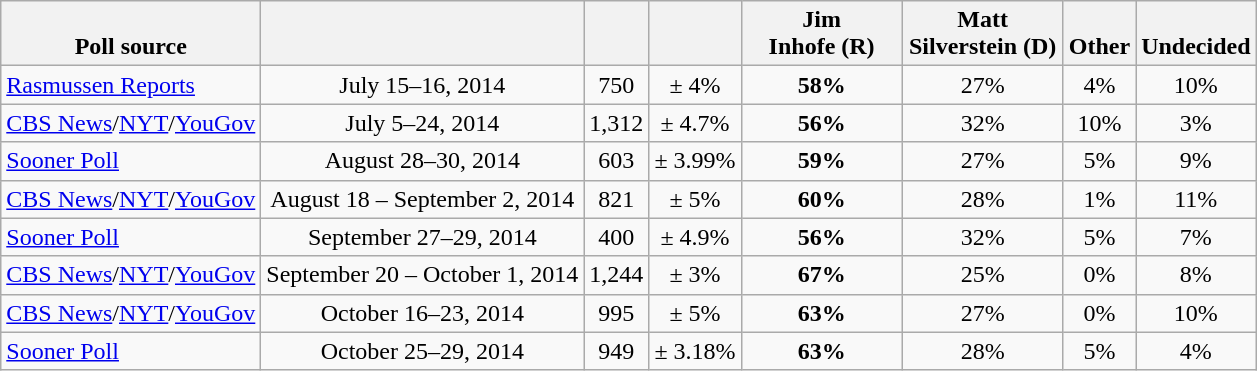<table class="wikitable" style="text-align:center">
<tr valign= bottom>
<th>Poll source</th>
<th></th>
<th></th>
<th></th>
<th style="width:100px;">Jim<br>Inhofe (R)</th>
<th style="width:100px;">Matt<br>Silverstein (D)</th>
<th>Other</th>
<th>Undecided</th>
</tr>
<tr>
<td align=left><a href='#'>Rasmussen Reports</a></td>
<td>July 15–16, 2014</td>
<td>750</td>
<td>± 4%</td>
<td><strong>58%</strong></td>
<td>27%</td>
<td>4%</td>
<td>10%</td>
</tr>
<tr>
<td align=left><a href='#'>CBS News</a>/<a href='#'>NYT</a>/<a href='#'>YouGov</a></td>
<td>July 5–24, 2014</td>
<td>1,312</td>
<td>± 4.7%</td>
<td><strong>56%</strong></td>
<td>32%</td>
<td>10%</td>
<td>3%</td>
</tr>
<tr>
<td align=left><a href='#'>Sooner Poll</a></td>
<td>August 28–30, 2014</td>
<td>603</td>
<td>± 3.99%</td>
<td><strong>59%</strong></td>
<td>27%</td>
<td>5%</td>
<td>9%</td>
</tr>
<tr>
<td align=left><a href='#'>CBS News</a>/<a href='#'>NYT</a>/<a href='#'>YouGov</a></td>
<td>August 18 – September 2, 2014</td>
<td>821</td>
<td>± 5%</td>
<td><strong>60%</strong></td>
<td>28%</td>
<td>1%</td>
<td>11%</td>
</tr>
<tr>
<td align=left><a href='#'>Sooner Poll</a></td>
<td>September 27–29, 2014</td>
<td>400</td>
<td>± 4.9%</td>
<td><strong>56%</strong></td>
<td>32%</td>
<td>5%</td>
<td>7%</td>
</tr>
<tr>
<td align=left><a href='#'>CBS News</a>/<a href='#'>NYT</a>/<a href='#'>YouGov</a></td>
<td>September 20 – October 1, 2014</td>
<td>1,244</td>
<td>± 3%</td>
<td><strong>67%</strong></td>
<td>25%</td>
<td>0%</td>
<td>8%</td>
</tr>
<tr>
<td align=left><a href='#'>CBS News</a>/<a href='#'>NYT</a>/<a href='#'>YouGov</a></td>
<td>October 16–23, 2014</td>
<td>995</td>
<td>± 5%</td>
<td><strong>63%</strong></td>
<td>27%</td>
<td>0%</td>
<td>10%</td>
</tr>
<tr>
<td align=left><a href='#'>Sooner Poll</a></td>
<td>October 25–29, 2014</td>
<td>949</td>
<td>± 3.18%</td>
<td><strong>63%</strong></td>
<td>28%</td>
<td>5%</td>
<td>4%</td>
</tr>
</table>
